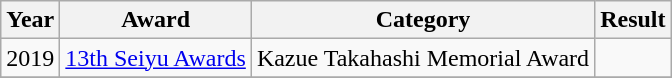<table class="wikitable sortable">
<tr>
<th>Year</th>
<th>Award</th>
<th>Category</th>
<th>Result</th>
</tr>
<tr>
<td>2019</td>
<td><a href='#'>13th Seiyu Awards</a></td>
<td>Kazue Takahashi Memorial Award</td>
<td></td>
</tr>
<tr>
</tr>
</table>
